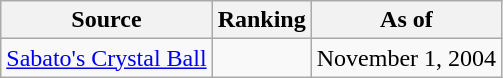<table class="wikitable" style="text-align:center">
<tr>
<th>Source</th>
<th>Ranking</th>
<th>As of</th>
</tr>
<tr>
<td align=left><a href='#'>Sabato's Crystal Ball</a></td>
<td></td>
<td>November 1, 2004</td>
</tr>
</table>
